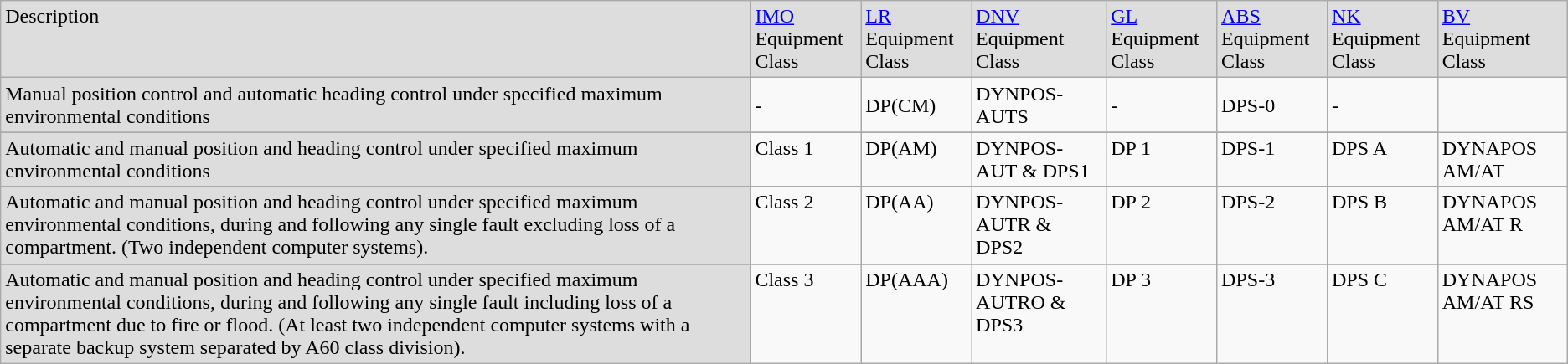<table class="wikitable">
<tr valign="top">
<td style="background:#DDDDDD">Description</td>
<td style="background:#DDDDDD"><a href='#'>IMO</a><br>Equipment Class</td>
<td style="background:#DDDDDD"><a href='#'>LR</a><br>Equipment Class</td>
<td style="background:#DDDDDD"><a href='#'>DNV</a><br>Equipment Class</td>
<td style="background:#DDDDDD"><a href='#'>GL</a><br>Equipment Class</td>
<td style="background:#DDDDDD"><a href='#'>ABS</a><br>Equipment Class</td>
<td style="background:#DDDDDD"><a href='#'>NK</a><br>Equipment Class</td>
<td style="background:#DDDDDD"><a href='#'>BV</a><br>Equipment Class</td>
</tr>
<tr>
<td style="background:#DDDDDD">Manual position control and automatic heading control under specified maximum environmental conditions</td>
<td>-</td>
<td>DP(CM)</td>
<td>DYNPOS-AUTS</td>
<td>-</td>
<td>DPS-0</td>
<td>-</td>
</tr>
<tr>
</tr>
<tr valign="top">
<td style="background:#DDDDDD">Automatic and manual position and heading control under specified maximum environmental conditions</td>
<td>Class 1</td>
<td>DP(AM)</td>
<td>DYNPOS-AUT & DPS1</td>
<td>DP 1</td>
<td>DPS-1</td>
<td>DPS A</td>
<td>DYNAPOS AM/AT</td>
</tr>
<tr>
</tr>
<tr valign="top">
<td style="background:#DDDDDD">Automatic and manual position and heading control under specified maximum environmental conditions, during and following any single fault excluding loss of a compartment. (Two independent computer systems).</td>
<td>Class 2</td>
<td>DP(AA)</td>
<td>DYNPOS-AUTR & DPS2</td>
<td>DP 2</td>
<td>DPS-2</td>
<td>DPS B</td>
<td>DYNAPOS AM/AT R</td>
</tr>
<tr>
</tr>
<tr valign="top">
<td style="background:#DDDDDD">Automatic and manual position and heading control under specified maximum environmental conditions, during and following any single fault including loss of a compartment due to fire or flood. (At least two independent computer systems with a separate backup system separated by A60 class division).</td>
<td>Class 3</td>
<td>DP(AAA)</td>
<td>DYNPOS-AUTRO & DPS3</td>
<td>DP 3</td>
<td>DPS-3</td>
<td>DPS C</td>
<td>DYNAPOS AM/AT RS</td>
</tr>
</table>
